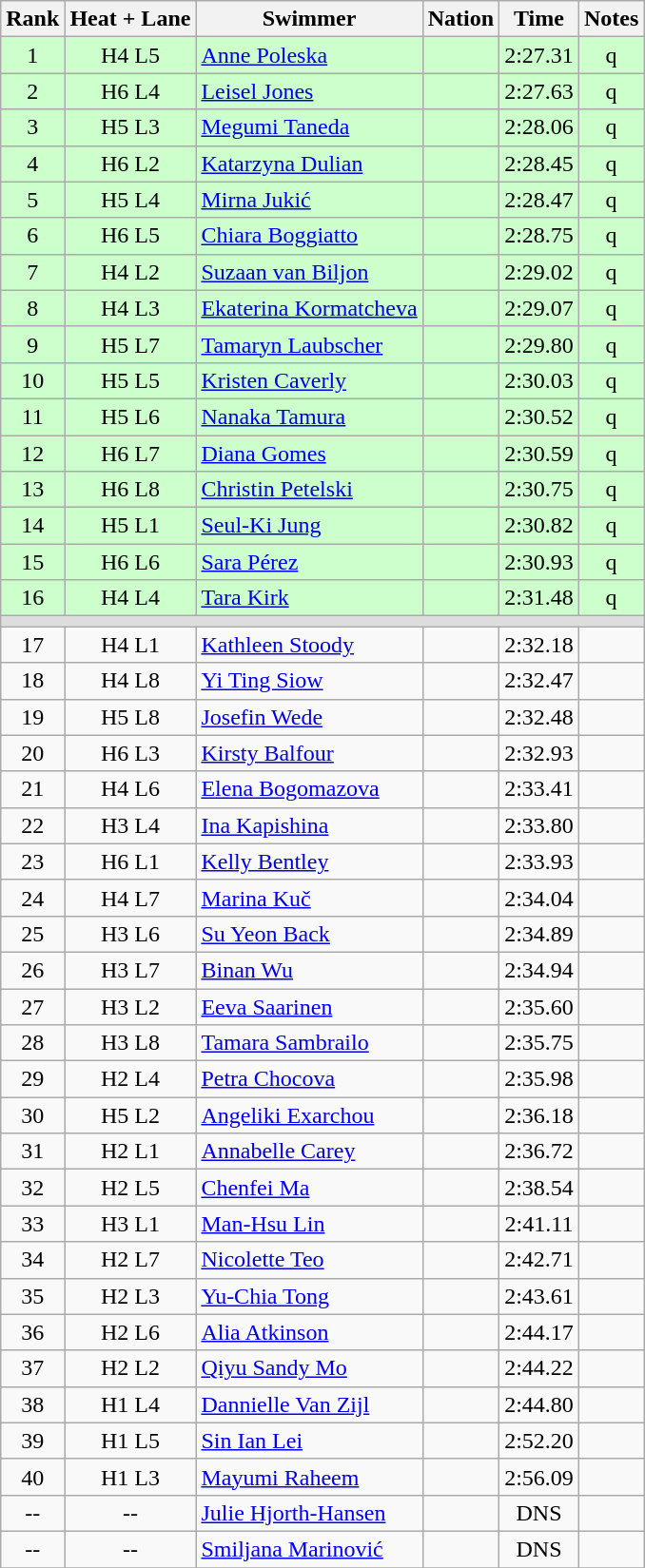<table class="wikitable sortable" style="text-align:center">
<tr>
<th>Rank</th>
<th>Heat + Lane</th>
<th>Swimmer</th>
<th>Nation</th>
<th>Time</th>
<th>Notes</th>
</tr>
<tr bgcolor=ccffcc>
<td>1</td>
<td>H4 L5</td>
<td align=left><a href='#'>Anne Poleska</a></td>
<td align=left></td>
<td>2:27.31</td>
<td>q</td>
</tr>
<tr bgcolor=ccffcc>
<td>2</td>
<td>H6 L4</td>
<td align=left><a href='#'>Leisel Jones</a></td>
<td align=left></td>
<td>2:27.63</td>
<td>q</td>
</tr>
<tr bgcolor=ccffcc>
<td>3</td>
<td>H5 L3</td>
<td align=left><a href='#'>Megumi Taneda</a></td>
<td align=left></td>
<td>2:28.06</td>
<td>q</td>
</tr>
<tr bgcolor=ccffcc>
<td>4</td>
<td>H6 L2</td>
<td align=left><a href='#'>Katarzyna Dulian</a></td>
<td align=left></td>
<td>2:28.45</td>
<td>q</td>
</tr>
<tr bgcolor=ccffcc>
<td>5</td>
<td>H5 L4</td>
<td align=left><a href='#'>Mirna Jukić</a></td>
<td align=left></td>
<td>2:28.47</td>
<td>q</td>
</tr>
<tr bgcolor=ccffcc>
<td>6</td>
<td>H6 L5</td>
<td align=left><a href='#'>Chiara Boggiatto</a></td>
<td align=left></td>
<td>2:28.75</td>
<td>q</td>
</tr>
<tr bgcolor=ccffcc>
<td>7</td>
<td>H4 L2</td>
<td align=left><a href='#'>Suzaan van Biljon</a></td>
<td align=left></td>
<td>2:29.02</td>
<td>q</td>
</tr>
<tr bgcolor=ccffcc>
<td>8</td>
<td>H4 L3</td>
<td align=left><a href='#'>Ekaterina Kormatcheva</a></td>
<td align=left></td>
<td>2:29.07</td>
<td>q</td>
</tr>
<tr bgcolor=ccffcc>
<td>9</td>
<td>H5 L7</td>
<td align=left><a href='#'>Tamaryn Laubscher</a></td>
<td align=left></td>
<td>2:29.80</td>
<td>q</td>
</tr>
<tr bgcolor=ccffcc>
<td>10</td>
<td>H5 L5</td>
<td align=left><a href='#'>Kristen Caverly</a></td>
<td align=left></td>
<td>2:30.03</td>
<td>q</td>
</tr>
<tr bgcolor=ccffcc>
<td>11</td>
<td>H5 L6</td>
<td align=left><a href='#'>Nanaka Tamura</a></td>
<td align=left></td>
<td>2:30.52</td>
<td>q</td>
</tr>
<tr bgcolor=ccffcc>
<td>12</td>
<td>H6 L7</td>
<td align=left><a href='#'>Diana Gomes</a></td>
<td align=left></td>
<td>2:30.59</td>
<td>q</td>
</tr>
<tr bgcolor=ccffcc>
<td>13</td>
<td>H6 L8</td>
<td align=left><a href='#'>Christin Petelski</a></td>
<td align=left></td>
<td>2:30.75</td>
<td>q</td>
</tr>
<tr bgcolor=ccffcc>
<td>14</td>
<td>H5 L1</td>
<td align=left><a href='#'>Seul-Ki Jung</a></td>
<td align=left></td>
<td>2:30.82</td>
<td>q</td>
</tr>
<tr bgcolor=ccffcc>
<td>15</td>
<td>H6 L6</td>
<td align=left><a href='#'>Sara Pérez</a></td>
<td align=left></td>
<td>2:30.93</td>
<td>q</td>
</tr>
<tr bgcolor=ccffcc>
<td>16</td>
<td>H4 L4</td>
<td align=left><a href='#'>Tara Kirk</a></td>
<td align=left></td>
<td>2:31.48</td>
<td>q</td>
</tr>
<tr bgcolor=#DDDDDD>
<td colspan=6></td>
</tr>
<tr>
<td>17</td>
<td>H4 L1</td>
<td align=left><a href='#'>Kathleen Stoody</a></td>
<td align=left></td>
<td>2:32.18</td>
<td></td>
</tr>
<tr>
<td>18</td>
<td>H4 L8</td>
<td align=left><a href='#'>Yi Ting Siow</a></td>
<td align=left></td>
<td>2:32.47</td>
<td></td>
</tr>
<tr>
<td>19</td>
<td>H5 L8</td>
<td align=left><a href='#'>Josefin Wede</a></td>
<td align=left></td>
<td>2:32.48</td>
<td></td>
</tr>
<tr>
<td>20</td>
<td>H6 L3</td>
<td align=left><a href='#'>Kirsty Balfour</a></td>
<td align=left></td>
<td>2:32.93</td>
<td></td>
</tr>
<tr>
<td>21</td>
<td>H4 L6</td>
<td align=left><a href='#'>Elena Bogomazova</a></td>
<td align=left></td>
<td>2:33.41</td>
<td></td>
</tr>
<tr>
<td>22</td>
<td>H3 L4</td>
<td align=left><a href='#'>Ina Kapishina</a></td>
<td align=left></td>
<td>2:33.80</td>
<td></td>
</tr>
<tr>
<td>23</td>
<td>H6 L1</td>
<td align=left><a href='#'>Kelly Bentley</a></td>
<td align=left></td>
<td>2:33.93</td>
<td></td>
</tr>
<tr>
<td>24</td>
<td>H4 L7</td>
<td align=left><a href='#'>Marina Kuč</a></td>
<td align=left></td>
<td>2:34.04</td>
<td></td>
</tr>
<tr>
<td>25</td>
<td>H3 L6</td>
<td align=left><a href='#'>Su Yeon Back</a></td>
<td align=left></td>
<td>2:34.89</td>
<td></td>
</tr>
<tr>
<td>26</td>
<td>H3 L7</td>
<td align=left><a href='#'>Binan Wu</a></td>
<td align=left></td>
<td>2:34.94</td>
<td></td>
</tr>
<tr>
<td>27</td>
<td>H3 L2</td>
<td align=left><a href='#'>Eeva Saarinen</a></td>
<td align=left></td>
<td>2:35.60</td>
<td></td>
</tr>
<tr>
<td>28</td>
<td>H3 L8</td>
<td align=left><a href='#'>Tamara Sambrailo</a></td>
<td align=left></td>
<td>2:35.75</td>
<td></td>
</tr>
<tr>
<td>29</td>
<td>H2 L4</td>
<td align=left><a href='#'>Petra Chocova</a></td>
<td align=left></td>
<td>2:35.98</td>
<td></td>
</tr>
<tr>
<td>30</td>
<td>H5 L2</td>
<td align=left><a href='#'>Angeliki Exarchou</a></td>
<td align=left></td>
<td>2:36.18</td>
<td></td>
</tr>
<tr>
<td>31</td>
<td>H2 L1</td>
<td align=left><a href='#'>Annabelle Carey</a></td>
<td align=left></td>
<td>2:36.72</td>
<td></td>
</tr>
<tr>
<td>32</td>
<td>H2 L5</td>
<td align=left><a href='#'>Chenfei Ma</a></td>
<td align=left></td>
<td>2:38.54</td>
<td></td>
</tr>
<tr>
<td>33</td>
<td>H3 L1</td>
<td align=left><a href='#'>Man-Hsu Lin</a></td>
<td align=left></td>
<td>2:41.11</td>
<td></td>
</tr>
<tr>
<td>34</td>
<td>H2 L7</td>
<td align=left><a href='#'>Nicolette Teo</a></td>
<td align=left></td>
<td>2:42.71</td>
<td></td>
</tr>
<tr>
<td>35</td>
<td>H2 L3</td>
<td align=left><a href='#'>Yu-Chia Tong</a></td>
<td align=left></td>
<td>2:43.61</td>
<td></td>
</tr>
<tr>
<td>36</td>
<td>H2 L6</td>
<td align=left><a href='#'>Alia Atkinson</a></td>
<td align=left></td>
<td>2:44.17</td>
<td></td>
</tr>
<tr>
<td>37</td>
<td>H2 L2</td>
<td align=left><a href='#'>Qiyu Sandy Mo</a></td>
<td align=left></td>
<td>2:44.22</td>
<td></td>
</tr>
<tr>
<td>38</td>
<td>H1 L4</td>
<td align=left><a href='#'>Dannielle Van Zijl</a></td>
<td align=left></td>
<td>2:44.80</td>
<td></td>
</tr>
<tr>
<td>39</td>
<td>H1 L5</td>
<td align=left><a href='#'>Sin Ian Lei</a></td>
<td align=left></td>
<td>2:52.20</td>
<td></td>
</tr>
<tr>
<td>40</td>
<td>H1 L3</td>
<td align=left><a href='#'>Mayumi Raheem</a></td>
<td align=left></td>
<td>2:56.09</td>
<td></td>
</tr>
<tr>
<td>--</td>
<td>--</td>
<td align=left><a href='#'>Julie Hjorth-Hansen</a></td>
<td align=left></td>
<td>DNS</td>
<td></td>
</tr>
<tr>
<td>--</td>
<td>--</td>
<td align=left><a href='#'>Smiljana Marinović</a></td>
<td align=left></td>
<td>DNS</td>
<td></td>
</tr>
<tr>
</tr>
</table>
